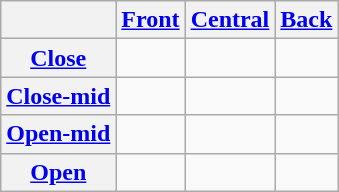<table class="wikitable" style="text-align:center">
<tr>
<th></th>
<th><a href='#'>Front</a></th>
<th><a href='#'>Central</a></th>
<th><a href='#'>Back</a></th>
</tr>
<tr align="center">
<th><a href='#'>Close</a></th>
<td> </td>
<td></td>
<td> </td>
</tr>
<tr align="center">
<th><a href='#'>Close-mid</a></th>
<td> </td>
<td></td>
<td> </td>
</tr>
<tr>
<th><a href='#'>Open-mid</a></th>
<td> </td>
<td></td>
<td> </td>
</tr>
<tr align="center">
<th><a href='#'>Open</a></th>
<td></td>
<td> </td>
<td></td>
</tr>
</table>
